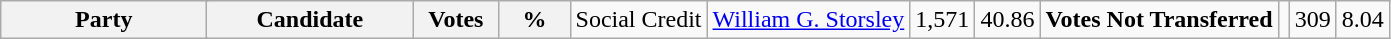<table class="wikitable">
<tr>
<th colspan=2 style="width: 130px">Party</th>
<th style="width: 130px">Candidate</th>
<th style="width: 50px">Votes</th>
<th style="width: 40px">%<br>
</th>
<td>Social Credit</td>
<td><a href='#'>William G. Storsley</a></td>
<td align="right">1,571</td>
<td align="right">40.86<br></td>
<td><strong>Votes Not Transferred</strong></td>
<td></td>
<td align="right">309</td>
<td align="right">8.04</td>
</tr>
</table>
